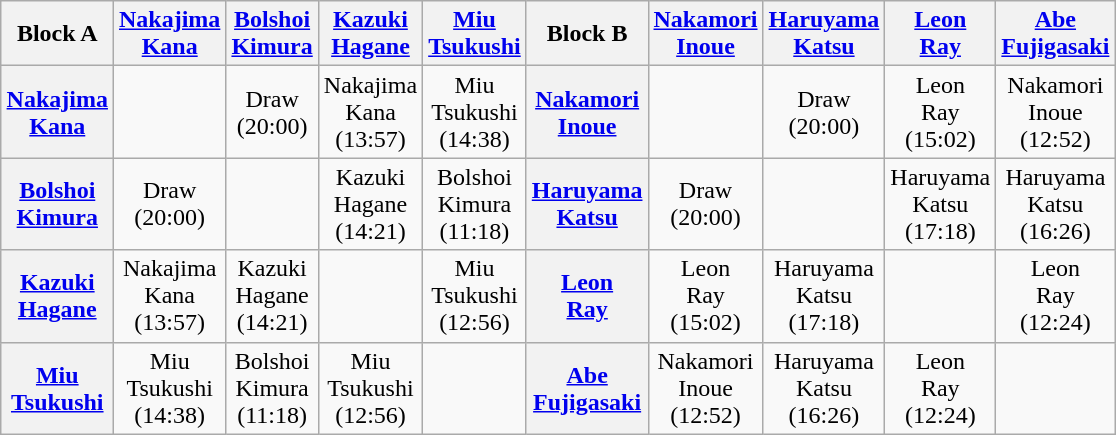<table class="wikitable" style="text-align:center; margin: 1em auto 1em auto">
<tr>
<th>Block A</th>
<th><a href='#'>Nakajima</a><br><a href='#'>Kana</a></th>
<th><a href='#'>Bolshoi</a><br><a href='#'>Kimura</a></th>
<th><a href='#'>Kazuki</a><br><a href='#'>Hagane</a></th>
<th><a href='#'>Miu</a><br><a href='#'>Tsukushi</a></th>
<th>Block B</th>
<th><a href='#'>Nakamori</a><br><a href='#'>Inoue</a></th>
<th><a href='#'>Haruyama</a><br><a href='#'>Katsu</a></th>
<th><a href='#'>Leon</a><br><a href='#'>Ray</a></th>
<th><a href='#'>Abe</a><br><a href='#'>Fujigasaki</a></th>
</tr>
<tr>
<th><a href='#'>Nakajima</a><br><a href='#'>Kana</a></th>
<td></td>
<td>Draw<br>(20:00)</td>
<td>Nakajima<br>Kana<br>(13:57)</td>
<td>Miu<br>Tsukushi<br>(14:38)</td>
<th><a href='#'>Nakamori</a><br><a href='#'>Inoue</a></th>
<td></td>
<td>Draw<br>(20:00)</td>
<td>Leon<br>Ray<br>(15:02)</td>
<td>Nakamori<br>Inoue<br>(12:52)</td>
</tr>
<tr>
<th><a href='#'>Bolshoi</a><br><a href='#'>Kimura</a></th>
<td>Draw<br>(20:00)</td>
<td></td>
<td>Kazuki<br>Hagane<br>(14:21)</td>
<td>Bolshoi<br>Kimura<br>(11:18)</td>
<th><a href='#'>Haruyama</a><br><a href='#'>Katsu</a></th>
<td>Draw<br>(20:00)</td>
<td></td>
<td>Haruyama<br>Katsu<br>(17:18)</td>
<td>Haruyama<br>Katsu<br>(16:26)</td>
</tr>
<tr>
<th><a href='#'>Kazuki</a><br><a href='#'>Hagane</a></th>
<td>Nakajima<br>Kana<br>(13:57)</td>
<td>Kazuki<br>Hagane<br>(14:21)</td>
<td></td>
<td>Miu<br>Tsukushi<br>(12:56)</td>
<th><a href='#'>Leon</a><br><a href='#'>Ray</a></th>
<td>Leon<br>Ray<br>(15:02)</td>
<td>Haruyama<br>Katsu<br>(17:18)</td>
<td></td>
<td>Leon<br>Ray<br>(12:24)</td>
</tr>
<tr>
<th><a href='#'>Miu</a><br><a href='#'>Tsukushi</a></th>
<td>Miu<br>Tsukushi<br>(14:38)</td>
<td>Bolshoi<br>Kimura<br>(11:18)</td>
<td>Miu<br>Tsukushi<br>(12:56)</td>
<td></td>
<th><a href='#'>Abe</a><br><a href='#'>Fujigasaki</a></th>
<td>Nakamori<br>Inoue<br>(12:52)</td>
<td>Haruyama<br>Katsu<br>(16:26)</td>
<td>Leon<br>Ray<br>(12:24)</td>
<td></td>
</tr>
</table>
